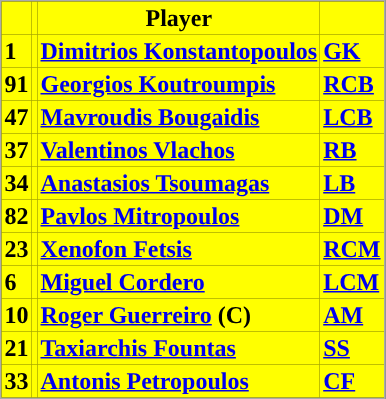<table class="toccolours" border="0" cellpadding="2" cellspacing="0" align="center" style="margin: 0.5em 0 1em 1em; background: #000000; border: 1px #aaaaaa solid;">
<tr bgcolor=#FFFF00>
<th></th>
<th></th>
<th>Player</th>
<th></th>
</tr>
<tr bgcolor=#FFFF00>
<td><strong>1</strong></td>
<td></td>
<td><a href='#'><span><strong>Dimitrios Konstantopoulos</strong></span></a></td>
<td><a href='#'><strong>GK</strong></a></td>
</tr>
<tr bgcolor=#FFFF00>
<td><strong>91</strong></td>
<td></td>
<td><a href='#'><span><strong>Georgios Koutroumpis</strong></span></a></td>
<td><a href='#'><strong>RCB</strong></a></td>
</tr>
<tr bgcolor=#FFFF00>
<td><strong>47</strong></td>
<td></td>
<td><a href='#'><span><strong>Mavroudis Bougaidis</strong></span></a></td>
<td><a href='#'><strong>LCB</strong></a></td>
</tr>
<tr bgcolor=#FFFF00>
<td><strong>37</strong></td>
<td></td>
<td><a href='#'><span><strong>Valentinos Vlachos</strong></span></a></td>
<td><a href='#'><strong>RB</strong></a></td>
</tr>
<tr bgcolor=#FFFF00>
<td><strong>34</strong></td>
<td></td>
<td><a href='#'><span><strong>Anastasios Tsoumagas</strong></span></a></td>
<td><a href='#'><strong>LB</strong></a></td>
</tr>
<tr bgcolor=#FFFF00>
<td><strong>82</strong></td>
<td></td>
<td><a href='#'><span><strong>Pavlos Mitropoulos</strong></span></a></td>
<td><a href='#'><strong>DM</strong></a></td>
</tr>
<tr bgcolor=#FFFF00>
<td><strong>23</strong></td>
<td></td>
<td><a href='#'><span><strong>Xenofon Fetsis</strong></span></a></td>
<td><a href='#'><strong>RCM</strong></a></td>
</tr>
<tr bgcolor=#FFFF00>
<td><strong>6</strong></td>
<td></td>
<td><a href='#'><span><strong>Miguel Cordero</strong></span></a></td>
<td><a href='#'><strong>LCM</strong></a></td>
</tr>
<tr bgcolor=#FFFF00>
<td><strong>10</strong></td>
<td></td>
<td><a href='#'><span><strong>Roger Guerreiro</strong></span></a> <strong>(C)</strong></td>
<td><a href='#'><strong>AM</strong></a></td>
</tr>
<tr bgcolor=#FFFF00>
<td><strong>21</strong></td>
<td></td>
<td><a href='#'><span><strong>Taxiarchis Fountas</strong></span></a></td>
<td><a href='#'><strong>SS</strong></a></td>
</tr>
<tr bgcolor=#FFFF00>
<td><strong>33</strong></td>
<td></td>
<td><a href='#'><span><strong>Antonis Petropoulos</strong></span></a></td>
<td><a href='#'><strong>CF</strong></a></td>
</tr>
</table>
